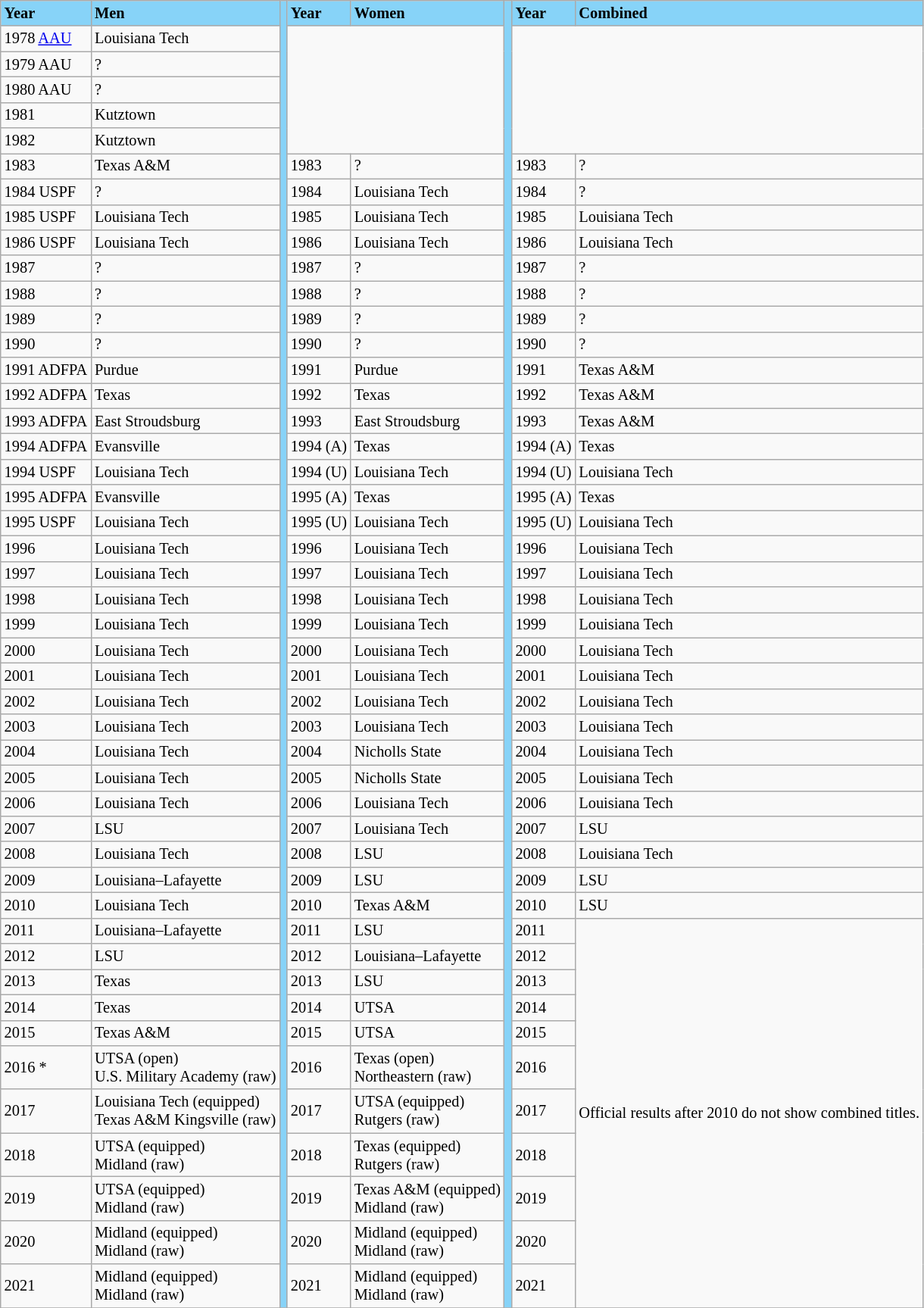<table class="wikitable" style="font-size:85%;">
<tr ! style="background-color: #87D3F8;">
<td><strong>Year</strong></td>
<td><strong>Men</strong></td>
<td rowspan=47></td>
<td><strong>Year</strong></td>
<td><strong>Women</strong></td>
<td rowspan=47></td>
<td><strong>Year</strong></td>
<td><strong>Combined</strong></td>
</tr>
<tr --->
<td>1978 <a href='#'>AAU</a></td>
<td>Louisiana Tech</td>
<td rowspan=5 colspan=2></td>
<td rowspan=5 colspan=2></td>
</tr>
<tr --->
<td>1979 AAU</td>
<td>?</td>
</tr>
<tr --->
<td>1980 AAU</td>
<td>?</td>
</tr>
<tr --->
<td>1981</td>
<td>Kutztown</td>
</tr>
<tr --->
<td>1982</td>
<td>Kutztown</td>
</tr>
<tr --->
<td>1983</td>
<td>Texas A&M</td>
<td>1983</td>
<td>?</td>
<td>1983</td>
<td>?</td>
</tr>
<tr --->
<td>1984 USPF</td>
<td>?</td>
<td>1984</td>
<td>Louisiana Tech</td>
<td>1984</td>
<td>?</td>
</tr>
<tr --->
<td>1985 USPF</td>
<td>Louisiana Tech</td>
<td>1985</td>
<td>Louisiana Tech</td>
<td>1985</td>
<td>Louisiana Tech</td>
</tr>
<tr --->
<td>1986 USPF</td>
<td>Louisiana Tech</td>
<td>1986</td>
<td>Louisiana Tech</td>
<td>1986</td>
<td>Louisiana Tech</td>
</tr>
<tr --->
<td>1987</td>
<td>?</td>
<td>1987</td>
<td>?</td>
<td>1987</td>
<td>?</td>
</tr>
<tr --->
<td>1988</td>
<td>?</td>
<td>1988</td>
<td>?</td>
<td>1988</td>
<td>?</td>
</tr>
<tr --->
<td>1989</td>
<td>?</td>
<td>1989</td>
<td>?</td>
<td>1989</td>
<td>?</td>
</tr>
<tr --->
<td>1990</td>
<td>?</td>
<td>1990</td>
<td>?</td>
<td>1990</td>
<td>?</td>
</tr>
<tr --->
<td>1991 ADFPA</td>
<td>Purdue</td>
<td>1991</td>
<td>Purdue</td>
<td>1991</td>
<td>Texas A&M</td>
</tr>
<tr --->
<td>1992 ADFPA</td>
<td>Texas</td>
<td>1992</td>
<td>Texas</td>
<td>1992</td>
<td>Texas A&M</td>
</tr>
<tr --->
<td>1993 ADFPA</td>
<td>East Stroudsburg</td>
<td>1993</td>
<td>East Stroudsburg</td>
<td>1993</td>
<td>Texas A&M</td>
</tr>
<tr --->
<td>1994 ADFPA</td>
<td>Evansville</td>
<td>1994 (A)</td>
<td>Texas</td>
<td>1994 (A)</td>
<td>Texas</td>
</tr>
<tr --->
<td>1994 USPF</td>
<td>Louisiana Tech</td>
<td>1994 (U)</td>
<td>Louisiana Tech</td>
<td>1994 (U)</td>
<td>Louisiana Tech</td>
</tr>
<tr --->
<td>1995 ADFPA</td>
<td>Evansville</td>
<td>1995 (A)</td>
<td>Texas</td>
<td>1995 (A)</td>
<td>Texas</td>
</tr>
<tr --->
<td>1995 USPF</td>
<td>Louisiana Tech</td>
<td>1995 (U)</td>
<td>Louisiana Tech</td>
<td>1995 (U)</td>
<td>Louisiana Tech</td>
</tr>
<tr --->
<td>1996</td>
<td>Louisiana Tech</td>
<td>1996</td>
<td>Louisiana Tech</td>
<td>1996</td>
<td>Louisiana Tech</td>
</tr>
<tr --->
<td>1997</td>
<td>Louisiana Tech</td>
<td>1997</td>
<td>Louisiana Tech</td>
<td>1997</td>
<td>Louisiana Tech</td>
</tr>
<tr --->
<td>1998</td>
<td>Louisiana Tech</td>
<td>1998</td>
<td>Louisiana Tech</td>
<td>1998</td>
<td>Louisiana Tech</td>
</tr>
<tr --->
<td>1999</td>
<td>Louisiana Tech</td>
<td>1999</td>
<td>Louisiana Tech</td>
<td>1999</td>
<td>Louisiana Tech</td>
</tr>
<tr --->
<td>2000</td>
<td>Louisiana Tech</td>
<td>2000</td>
<td>Louisiana Tech</td>
<td>2000</td>
<td>Louisiana Tech</td>
</tr>
<tr --->
<td>2001</td>
<td>Louisiana Tech</td>
<td>2001</td>
<td>Louisiana Tech</td>
<td>2001</td>
<td>Louisiana Tech</td>
</tr>
<tr --->
<td>2002</td>
<td>Louisiana Tech</td>
<td>2002</td>
<td>Louisiana Tech</td>
<td>2002</td>
<td>Louisiana Tech</td>
</tr>
<tr --->
<td>2003</td>
<td>Louisiana Tech</td>
<td>2003</td>
<td>Louisiana Tech</td>
<td>2003</td>
<td>Louisiana Tech</td>
</tr>
<tr --->
<td>2004</td>
<td>Louisiana Tech</td>
<td>2004</td>
<td>Nicholls State</td>
<td>2004</td>
<td>Louisiana Tech</td>
</tr>
<tr --->
<td>2005</td>
<td>Louisiana Tech</td>
<td>2005</td>
<td>Nicholls State</td>
<td>2005</td>
<td>Louisiana Tech</td>
</tr>
<tr --->
<td>2006</td>
<td>Louisiana Tech</td>
<td>2006</td>
<td>Louisiana Tech</td>
<td>2006</td>
<td>Louisiana Tech</td>
</tr>
<tr --->
<td>2007</td>
<td>LSU</td>
<td>2007</td>
<td>Louisiana Tech</td>
<td>2007</td>
<td>LSU</td>
</tr>
<tr --->
<td>2008</td>
<td>Louisiana Tech</td>
<td>2008</td>
<td>LSU</td>
<td>2008</td>
<td>Louisiana Tech</td>
</tr>
<tr --->
<td>2009</td>
<td>Louisiana–Lafayette</td>
<td>2009</td>
<td>LSU</td>
<td>2009</td>
<td>LSU</td>
</tr>
<tr --->
<td>2010</td>
<td>Louisiana Tech</td>
<td>2010</td>
<td>Texas A&M</td>
<td>2010</td>
<td>LSU</td>
</tr>
<tr --->
<td>2011</td>
<td>Louisiana–Lafayette</td>
<td>2011</td>
<td>LSU</td>
<td>2011</td>
<td rowspan=11>Official results after 2010 do not show combined titles.<br></td>
</tr>
<tr --->
<td>2012</td>
<td>LSU</td>
<td>2012</td>
<td>Louisiana–Lafayette</td>
<td>2012</td>
</tr>
<tr --->
<td>2013</td>
<td>Texas</td>
<td>2013</td>
<td>LSU</td>
<td>2013</td>
</tr>
<tr --->
<td>2014</td>
<td>Texas</td>
<td>2014</td>
<td>UTSA</td>
<td>2014</td>
</tr>
<tr --->
<td>2015</td>
<td>Texas A&M</td>
<td>2015</td>
<td>UTSA</td>
<td>2015</td>
</tr>
<tr --->
<td>2016 *</td>
<td>UTSA (open)<br>U.S. Military Academy (raw)</td>
<td>2016</td>
<td>Texas (open)<br>Northeastern (raw)</td>
<td>2016</td>
</tr>
<tr --->
<td>2017</td>
<td>Louisiana Tech (equipped)<br>Texas A&M Kingsville (raw)</td>
<td>2017</td>
<td>UTSA (equipped)<br>Rutgers (raw)</td>
<td>2017</td>
</tr>
<tr --->
<td>2018</td>
<td>UTSA (equipped)<br>Midland (raw)</td>
<td>2018</td>
<td>Texas (equipped)<br>Rutgers (raw)</td>
<td>2018</td>
</tr>
<tr --->
<td>2019</td>
<td>UTSA (equipped)<br>Midland (raw)</td>
<td>2019</td>
<td>Texas A&M (equipped)<br>Midland (raw)</td>
<td>2019</td>
</tr>
<tr --->
<td>2020</td>
<td>Midland (equipped)<br>Midland (raw)</td>
<td>2020</td>
<td>Midland (equipped)<br>Midland (raw)</td>
<td>2020</td>
</tr>
<tr --->
<td>2021</td>
<td>Midland (equipped)<br>Midland (raw)</td>
<td>2021</td>
<td>Midland (equipped)<br>Midland (raw)</td>
<td>2021</td>
</tr>
<tr --->
</tr>
</table>
